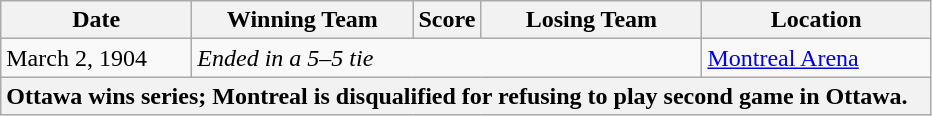<table class="wikitable">
<tr>
<th width="120">Date</th>
<th width="140">Winning Team</th>
<th width="5">Score</th>
<th width="140">Losing Team</th>
<th width="145">Location</th>
</tr>
<tr>
<td>March 2, 1904</td>
<td colspan="3"><em>Ended in a 5–5 tie</em></td>
<td><a href='#'>Montreal Arena</a></td>
</tr>
<tr>
<th colspan="5" style="text-align:left;">Ottawa wins series; Montreal is disqualified for refusing to play second game in Ottawa.</th>
</tr>
</table>
